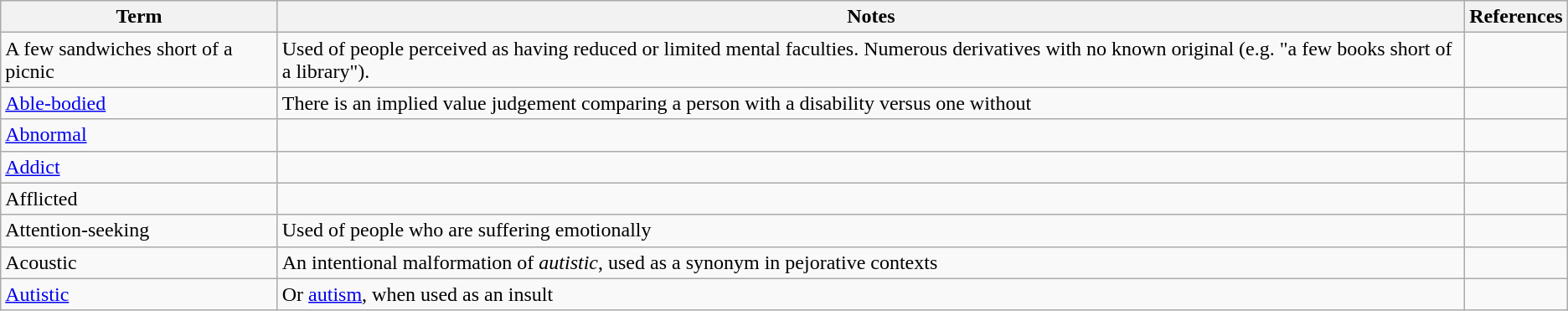<table class="wikitable">
<tr>
<th>Term</th>
<th>Notes</th>
<th>References</th>
</tr>
<tr>
<td>A few sandwiches short of a picnic</td>
<td>Used of people perceived as having reduced or limited mental faculties. Numerous derivatives with no known original (e.g. "a few books short of a library").</td>
<td></td>
</tr>
<tr>
<td><a href='#'>Able-bodied</a></td>
<td>There is an implied value judgement comparing a person with a disability versus one without</td>
<td></td>
</tr>
<tr>
<td><a href='#'>Abnormal</a></td>
<td></td>
<td></td>
</tr>
<tr>
<td><a href='#'>Addict</a></td>
<td></td>
<td></td>
</tr>
<tr>
<td>Afflicted</td>
<td></td>
<td></td>
</tr>
<tr>
<td>Attention-seeking</td>
<td>Used of people who are suffering emotionally</td>
<td></td>
</tr>
<tr>
<td>Acoustic</td>
<td>An intentional malformation of <em>autistic</em>, used as a synonym in pejorative contexts</td>
<td></td>
</tr>
<tr>
<td><a href='#'>Autistic</a></td>
<td>Or <a href='#'>autism</a>, when used as an insult</td>
<td></td>
</tr>
</table>
